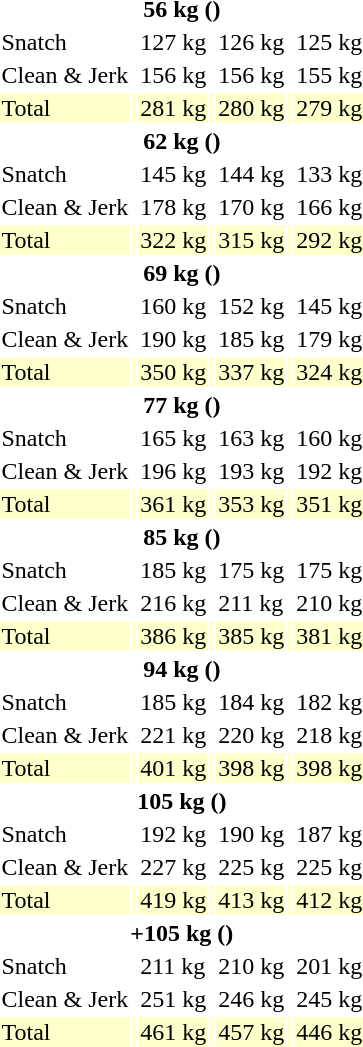<table>
<tr>
<th colspan=7>56 kg ()</th>
</tr>
<tr>
<td>Snatch</td>
<td></td>
<td>127 kg</td>
<td></td>
<td>126 kg</td>
<td></td>
<td>125 kg</td>
</tr>
<tr>
<td>Clean & Jerk</td>
<td></td>
<td>156 kg</td>
<td></td>
<td>156 kg</td>
<td></td>
<td>155 kg</td>
</tr>
<tr bgcolor=ffffcc>
<td>Total</td>
<td></td>
<td>281 kg</td>
<td></td>
<td>280 kg</td>
<td></td>
<td>279 kg</td>
</tr>
<tr>
<th colspan=7>62 kg ()</th>
</tr>
<tr>
<td>Snatch</td>
<td></td>
<td>145 kg</td>
<td></td>
<td>144 kg</td>
<td></td>
<td>133 kg</td>
</tr>
<tr>
<td>Clean & Jerk</td>
<td></td>
<td>178 kg</td>
<td></td>
<td>170 kg</td>
<td></td>
<td>166 kg</td>
</tr>
<tr bgcolor=ffffcc>
<td>Total</td>
<td></td>
<td>322 kg</td>
<td></td>
<td>315 kg</td>
<td></td>
<td>292 kg</td>
</tr>
<tr>
<th colspan=7>69 kg ()</th>
</tr>
<tr>
<td>Snatch</td>
<td></td>
<td>160 kg</td>
<td></td>
<td>152 kg</td>
<td></td>
<td>145 kg</td>
</tr>
<tr>
<td>Clean & Jerk</td>
<td></td>
<td>190 kg</td>
<td></td>
<td>185 kg</td>
<td></td>
<td>179 kg</td>
</tr>
<tr bgcolor=ffffcc>
<td>Total</td>
<td></td>
<td>350 kg</td>
<td></td>
<td>337 kg</td>
<td></td>
<td>324 kg</td>
</tr>
<tr>
<th colspan=7>77 kg ()</th>
</tr>
<tr>
<td>Snatch</td>
<td></td>
<td>165 kg</td>
<td></td>
<td>163 kg</td>
<td></td>
<td>160 kg</td>
</tr>
<tr>
<td>Clean & Jerk</td>
<td></td>
<td>196 kg</td>
<td></td>
<td>193 kg</td>
<td></td>
<td>192 kg</td>
</tr>
<tr bgcolor=ffffcc>
<td>Total</td>
<td></td>
<td>361 kg</td>
<td></td>
<td>353 kg</td>
<td></td>
<td>351 kg</td>
</tr>
<tr>
<th colspan=7>85 kg ()</th>
</tr>
<tr>
<td>Snatch</td>
<td></td>
<td>185 kg<br></td>
<td></td>
<td>175 kg</td>
<td></td>
<td>175 kg</td>
</tr>
<tr>
<td>Clean & Jerk</td>
<td></td>
<td>216 kg</td>
<td></td>
<td>211 kg</td>
<td></td>
<td>210 kg</td>
</tr>
<tr bgcolor=ffffcc>
<td>Total</td>
<td></td>
<td>386 kg</td>
<td></td>
<td>385 kg</td>
<td></td>
<td>381 kg</td>
</tr>
<tr>
<th colspan=7>94 kg ()</th>
</tr>
<tr>
<td>Snatch</td>
<td></td>
<td>185 kg</td>
<td></td>
<td>184 kg</td>
<td></td>
<td>182 kg</td>
</tr>
<tr>
<td>Clean & Jerk</td>
<td></td>
<td>221 kg</td>
<td></td>
<td>220 kg</td>
<td></td>
<td>218 kg</td>
</tr>
<tr bgcolor=ffffcc>
<td>Total</td>
<td></td>
<td>401 kg</td>
<td></td>
<td>398 kg</td>
<td></td>
<td>398 kg</td>
</tr>
<tr>
<th colspan=7>105 kg ()</th>
</tr>
<tr>
<td>Snatch</td>
<td></td>
<td>192 kg</td>
<td></td>
<td>190 kg</td>
<td></td>
<td>187 kg</td>
</tr>
<tr>
<td>Clean & Jerk</td>
<td></td>
<td>227 kg</td>
<td></td>
<td>225 kg</td>
<td></td>
<td>225 kg</td>
</tr>
<tr bgcolor=ffffcc>
<td>Total</td>
<td></td>
<td>419 kg</td>
<td></td>
<td>413 kg</td>
<td></td>
<td>412 kg</td>
</tr>
<tr>
<th colspan=7>+105 kg ()</th>
</tr>
<tr>
<td>Snatch</td>
<td></td>
<td>211 kg</td>
<td></td>
<td>210 kg</td>
<td></td>
<td>201 kg</td>
</tr>
<tr>
<td>Clean & Jerk</td>
<td></td>
<td>251 kg</td>
<td></td>
<td>246 kg</td>
<td></td>
<td>245 kg</td>
</tr>
<tr bgcolor=ffffcc>
<td>Total</td>
<td></td>
<td>461 kg</td>
<td></td>
<td>457 kg</td>
<td></td>
<td>446 kg</td>
</tr>
</table>
